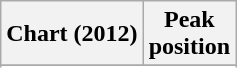<table class="wikitable sortable plainrowheaders" style="text-align:center">
<tr>
<th scope="col">Chart (2012)</th>
<th scope="col">Peak<br>position</th>
</tr>
<tr>
</tr>
<tr>
</tr>
</table>
